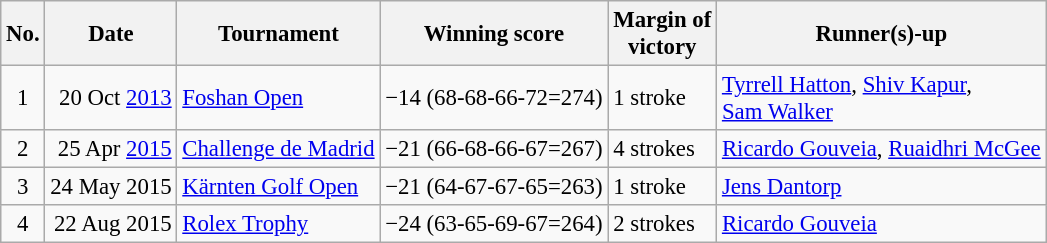<table class="wikitable" style="font-size:95%;">
<tr>
<th>No.</th>
<th>Date</th>
<th>Tournament</th>
<th>Winning score</th>
<th>Margin of<br>victory</th>
<th>Runner(s)-up</th>
</tr>
<tr>
<td align=center>1</td>
<td align=right>20 Oct <a href='#'>2013</a></td>
<td><a href='#'>Foshan Open</a></td>
<td>−14 (68-68-66-72=274)</td>
<td>1 stroke</td>
<td> <a href='#'>Tyrrell Hatton</a>,  <a href='#'>Shiv Kapur</a>,<br> <a href='#'>Sam Walker</a></td>
</tr>
<tr>
<td align=center>2</td>
<td align=right>25 Apr <a href='#'>2015</a></td>
<td><a href='#'>Challenge de Madrid</a></td>
<td>−21 (66-68-66-67=267)</td>
<td>4 strokes</td>
<td> <a href='#'>Ricardo Gouveia</a>,  <a href='#'>Ruaidhri McGee</a></td>
</tr>
<tr>
<td align=center>3</td>
<td align=right>24 May 2015</td>
<td><a href='#'>Kärnten Golf Open</a></td>
<td>−21 (64-67-67-65=263)</td>
<td>1 stroke</td>
<td> <a href='#'>Jens Dantorp</a></td>
</tr>
<tr>
<td align=center>4</td>
<td align=right>22 Aug 2015</td>
<td><a href='#'>Rolex Trophy</a></td>
<td>−24 (63-65-69-67=264)</td>
<td>2 strokes</td>
<td> <a href='#'>Ricardo Gouveia</a></td>
</tr>
</table>
